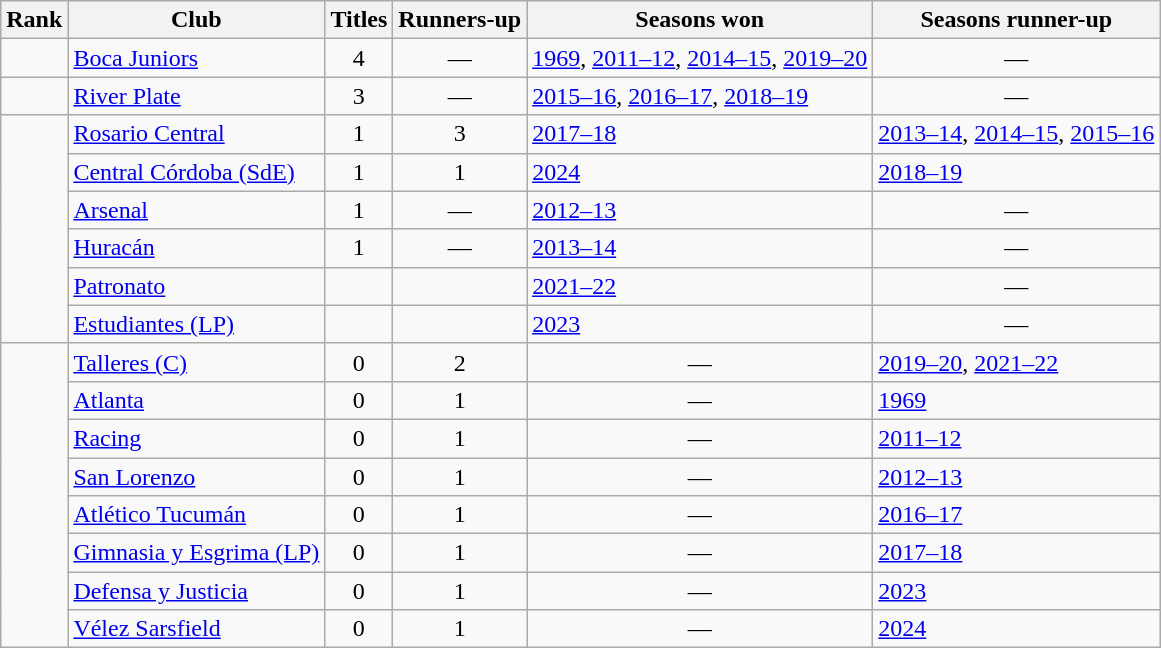<table class="wikitable sortable plainrowheaders">
<tr>
<th>Rank</th>
<th scope=col>Club</th>
<th scope=col>Titles</th>
<th scope=col>Runners-up</th>
<th scope=col>Seasons won</th>
<th scope=col>Seasons runner-up</th>
</tr>
<tr>
<td rowspan="1"></td>
<td><a href='#'>Boca Juniors</a></td>
<td align=center>4</td>
<td align=center>—</td>
<td><a href='#'>1969</a>, <a href='#'>2011–12</a>, <a href='#'>2014–15</a>, <a href='#'>2019–20</a></td>
<td align=center>—</td>
</tr>
<tr>
<td rowspan="1"></td>
<td><a href='#'>River Plate</a></td>
<td align=center>3</td>
<td align=center>—</td>
<td><a href='#'>2015–16</a>, <a href='#'>2016–17</a>, <a href='#'>2018–19</a></td>
<td align=center>—</td>
</tr>
<tr>
<td rowspan="6"></td>
<td><a href='#'>Rosario Central</a></td>
<td align=center>1</td>
<td align=center>3</td>
<td><a href='#'>2017–18</a></td>
<td><a href='#'>2013–14</a>, <a href='#'>2014–15</a>, <a href='#'>2015–16</a></td>
</tr>
<tr>
<td><a href='#'>Central Córdoba (SdE)</a></td>
<td align=center>1</td>
<td align=center>1</td>
<td><a href='#'>2024</a></td>
<td><a href='#'>2018–19</a></td>
</tr>
<tr>
<td><a href='#'>Arsenal</a></td>
<td align=center>1</td>
<td align=center>—</td>
<td><a href='#'>2012–13</a></td>
<td align=center>—</td>
</tr>
<tr>
<td><a href='#'>Huracán</a></td>
<td align=center>1</td>
<td align=center>—</td>
<td><a href='#'>2013–14</a></td>
<td align=center>—</td>
</tr>
<tr>
<td><a href='#'>Patronato</a></td>
<td></td>
<td></td>
<td><a href='#'>2021–22</a></td>
<td align=center>—</td>
</tr>
<tr>
<td><a href='#'>Estudiantes (LP)</a></td>
<td></td>
<td></td>
<td><a href='#'>2023</a></td>
<td align=center>—</td>
</tr>
<tr>
<td rowspan="8"></td>
<td><a href='#'>Talleres (C)</a></td>
<td align=center>0</td>
<td align=center>2</td>
<td align=center>—</td>
<td><a href='#'>2019–20</a>, <a href='#'>2021–22</a></td>
</tr>
<tr>
<td><a href='#'>Atlanta</a></td>
<td align=center>0</td>
<td align=center>1</td>
<td align=center>—</td>
<td><a href='#'>1969</a></td>
</tr>
<tr>
<td><a href='#'>Racing</a></td>
<td align=center>0</td>
<td align=center>1</td>
<td align=center>—</td>
<td><a href='#'>2011–12</a></td>
</tr>
<tr>
<td><a href='#'>San Lorenzo</a></td>
<td align=center>0</td>
<td align=center>1</td>
<td align=center>—</td>
<td><a href='#'>2012–13</a></td>
</tr>
<tr>
<td><a href='#'>Atlético Tucumán</a></td>
<td align=center>0</td>
<td align=center>1</td>
<td align=center>—</td>
<td><a href='#'>2016–17</a></td>
</tr>
<tr>
<td><a href='#'>Gimnasia y Esgrima (LP)</a></td>
<td align=center>0</td>
<td align=center>1</td>
<td align=center>—</td>
<td><a href='#'>2017–18</a></td>
</tr>
<tr>
<td><a href='#'>Defensa y Justicia</a></td>
<td align=center>0</td>
<td align=center>1</td>
<td align=center>—</td>
<td><a href='#'>2023</a></td>
</tr>
<tr>
<td><a href='#'>Vélez Sarsfield</a></td>
<td align=center>0</td>
<td align=center>1</td>
<td align=center>—</td>
<td><a href='#'>2024</a></td>
</tr>
</table>
